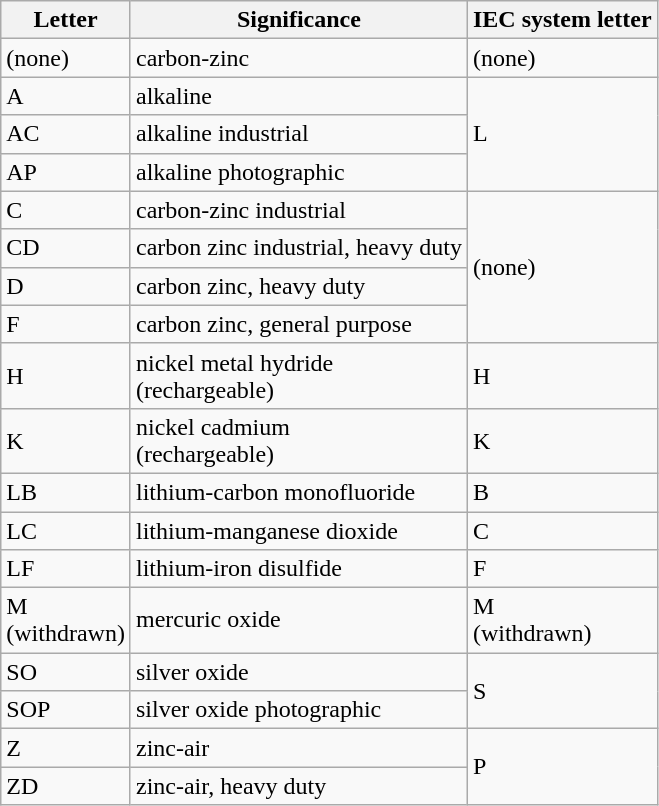<table class=wikitable>
<tr>
<th>Letter</th>
<th>Significance</th>
<th>IEC system letter</th>
</tr>
<tr>
<td>(none)</td>
<td>carbon-zinc</td>
<td>(none)</td>
</tr>
<tr>
<td>A</td>
<td>alkaline</td>
<td rowspan="3">L</td>
</tr>
<tr>
<td>AC</td>
<td>alkaline industrial</td>
</tr>
<tr>
<td>AP</td>
<td>alkaline photographic</td>
</tr>
<tr>
<td>C</td>
<td>carbon-zinc industrial</td>
<td rowspan="4">(none)</td>
</tr>
<tr>
<td>CD</td>
<td>carbon zinc industrial, heavy duty</td>
</tr>
<tr>
<td>D</td>
<td>carbon zinc, heavy duty</td>
</tr>
<tr>
<td>F</td>
<td>carbon zinc, general purpose</td>
</tr>
<tr>
<td>H</td>
<td>nickel metal hydride<br>(rechargeable)</td>
<td>H</td>
</tr>
<tr>
<td>K</td>
<td>nickel cadmium<br>(rechargeable)</td>
<td>K</td>
</tr>
<tr>
<td>LB</td>
<td>lithium-carbon monofluoride</td>
<td>B</td>
</tr>
<tr>
<td>LC</td>
<td>lithium-manganese dioxide</td>
<td>C</td>
</tr>
<tr>
<td>LF</td>
<td>lithium-iron disulfide</td>
<td>F</td>
</tr>
<tr>
<td>M<br>(withdrawn)</td>
<td>mercuric oxide</td>
<td>M<br>(withdrawn)</td>
</tr>
<tr>
<td>SO</td>
<td>silver oxide</td>
<td rowspan="2">S</td>
</tr>
<tr>
<td>SOP</td>
<td>silver oxide photographic</td>
</tr>
<tr>
<td>Z</td>
<td>zinc-air</td>
<td rowspan="2">P</td>
</tr>
<tr>
<td>ZD</td>
<td>zinc-air, heavy duty</td>
</tr>
</table>
